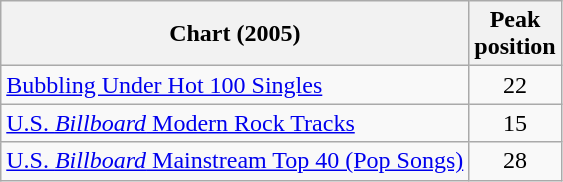<table class="wikitable">
<tr>
<th>Chart (2005)</th>
<th>Peak<br>position</th>
</tr>
<tr>
<td><a href='#'>Bubbling Under Hot 100 Singles</a></td>
<td align="center">22</td>
</tr>
<tr>
<td><a href='#'>U.S. <em>Billboard</em> Modern Rock Tracks</a></td>
<td align="center">15</td>
</tr>
<tr>
<td><a href='#'>U.S. <em>Billboard</em> Mainstream Top 40 (Pop Songs)</a></td>
<td align="center">28</td>
</tr>
</table>
